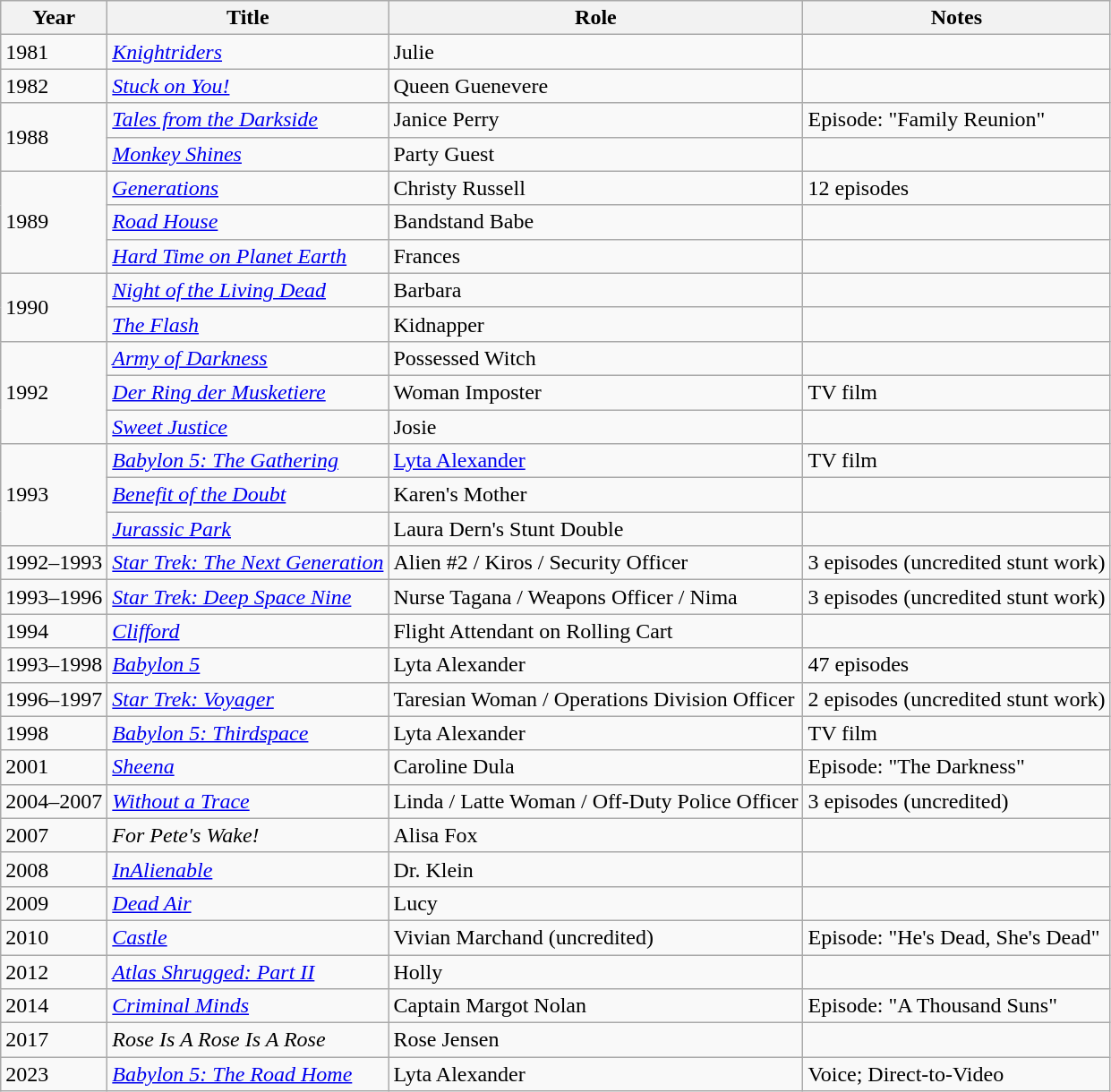<table class="wikitable sortable">
<tr>
<th>Year</th>
<th>Title</th>
<th>Role</th>
<th class="unsortable">Notes</th>
</tr>
<tr>
<td>1981</td>
<td><em><a href='#'>Knightriders</a></em></td>
<td>Julie</td>
<td></td>
</tr>
<tr>
<td>1982</td>
<td><em><a href='#'>Stuck on You!</a></em></td>
<td>Queen Guenevere</td>
<td></td>
</tr>
<tr>
<td rowspan="2">1988</td>
<td><em><a href='#'>Tales from the Darkside</a></em></td>
<td>Janice Perry</td>
<td>Episode: "Family Reunion"</td>
</tr>
<tr>
<td><em><a href='#'>Monkey Shines</a></em></td>
<td>Party Guest</td>
<td></td>
</tr>
<tr>
<td rowspan="3">1989</td>
<td><em><a href='#'>Generations</a></em></td>
<td>Christy Russell</td>
<td>12 episodes</td>
</tr>
<tr>
<td><em><a href='#'>Road House</a></em></td>
<td>Bandstand Babe</td>
<td></td>
</tr>
<tr>
<td><em><a href='#'>Hard Time on Planet Earth</a></em></td>
<td>Frances</td>
<td></td>
</tr>
<tr>
<td rowspan="2">1990</td>
<td><em><a href='#'>Night of the Living Dead</a></em></td>
<td>Barbara</td>
<td></td>
</tr>
<tr>
<td data-sort-value="Flash, The"><em><a href='#'>The Flash</a></em></td>
<td>Kidnapper</td>
<td></td>
</tr>
<tr>
<td rowspan="3">1992</td>
<td><em><a href='#'>Army of Darkness</a></em></td>
<td>Possessed Witch</td>
<td></td>
</tr>
<tr>
<td><a href='#'><em>Der Ring der Musketiere</em></a></td>
<td>Woman Imposter</td>
<td>TV film</td>
</tr>
<tr>
<td><em><a href='#'>Sweet Justice</a></em></td>
<td>Josie</td>
<td></td>
</tr>
<tr>
<td rowspan="3">1993</td>
<td><em><a href='#'>Babylon 5: The Gathering</a></em></td>
<td><a href='#'>Lyta Alexander</a></td>
<td>TV film</td>
</tr>
<tr>
<td><em><a href='#'>Benefit of the Doubt</a></em></td>
<td>Karen's Mother</td>
<td></td>
</tr>
<tr>
<td><em><a href='#'>Jurassic Park</a></em></td>
<td>Laura Dern's Stunt Double</td>
<td></td>
</tr>
<tr>
<td>1992–1993</td>
<td><em><a href='#'>Star Trek: The Next Generation</a></em></td>
<td>Alien #2 / Kiros / Security Officer</td>
<td>3 episodes (uncredited stunt work)</td>
</tr>
<tr>
<td>1993–1996</td>
<td><em><a href='#'>Star Trek: Deep Space Nine</a></em></td>
<td>Nurse Tagana / Weapons Officer / Nima</td>
<td>3 episodes (uncredited stunt work)</td>
</tr>
<tr>
<td>1994</td>
<td><em><a href='#'>Clifford</a></em></td>
<td>Flight Attendant on Rolling Cart</td>
<td></td>
</tr>
<tr>
<td>1993–1998</td>
<td><em><a href='#'>Babylon 5</a></em></td>
<td>Lyta Alexander</td>
<td>47 episodes</td>
</tr>
<tr>
<td>1996–1997</td>
<td><em><a href='#'>Star Trek: Voyager</a></em></td>
<td>Taresian Woman / Operations Division Officer</td>
<td>2 episodes (uncredited stunt work)</td>
</tr>
<tr>
<td>1998</td>
<td><em><a href='#'>Babylon 5: Thirdspace</a></em></td>
<td>Lyta Alexander</td>
<td>TV film</td>
</tr>
<tr>
<td>2001</td>
<td><em><a href='#'>Sheena</a></em></td>
<td>Caroline Dula</td>
<td>Episode: "The Darkness"</td>
</tr>
<tr>
<td>2004–2007</td>
<td><em><a href='#'>Without a Trace</a></em></td>
<td>Linda / Latte Woman / Off-Duty Police Officer</td>
<td>3 episodes (uncredited)</td>
</tr>
<tr>
<td>2007</td>
<td><em>For Pete's Wake!</em></td>
<td>Alisa Fox</td>
<td></td>
</tr>
<tr>
<td>2008</td>
<td><em><a href='#'>InAlienable</a></em></td>
<td>Dr. Klein</td>
<td></td>
</tr>
<tr>
<td>2009</td>
<td><em><a href='#'>Dead Air</a></em></td>
<td>Lucy</td>
<td></td>
</tr>
<tr>
<td>2010</td>
<td><em><a href='#'>Castle</a></em></td>
<td>Vivian Marchand (uncredited)</td>
<td>Episode: "He's Dead, She's Dead"</td>
</tr>
<tr>
<td>2012</td>
<td><em><a href='#'>Atlas Shrugged: Part II</a></em></td>
<td>Holly</td>
<td></td>
</tr>
<tr>
<td>2014</td>
<td><em><a href='#'>Criminal Minds</a></em></td>
<td>Captain Margot Nolan</td>
<td>Episode: "A Thousand Suns"</td>
</tr>
<tr>
<td>2017</td>
<td><em>Rose Is A Rose Is A Rose</em></td>
<td>Rose Jensen</td>
</tr>
<tr>
<td>2023</td>
<td><em><a href='#'>Babylon 5: The Road Home</a></em></td>
<td>Lyta Alexander</td>
<td>Voice; Direct-to-Video</td>
</tr>
</table>
